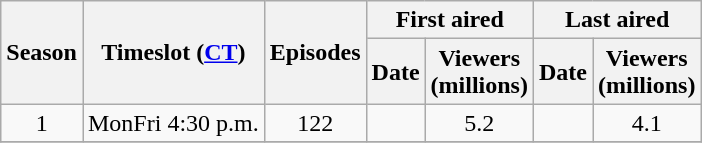<table class="wikitable" style="text-align: center">
<tr>
<th scope="col" rowspan="2">Season</th>
<th scope="col" rowspan="2">Timeslot (<a href='#'>CT</a>)</th>
<th scope="col" rowspan="2">Episodes</th>
<th scope="col" colspan="2">First aired</th>
<th scope="col" colspan="2">Last aired</th>
</tr>
<tr>
<th scope="col">Date</th>
<th scope="col">Viewers<br>(millions)</th>
<th scope="col">Date</th>
<th scope="col">Viewers<br>(millions)</th>
</tr>
<tr>
<td rowspan="1">1</td>
<td rowspan="1">MonFri 4:30 p.m.</td>
<td>122</td>
<td></td>
<td>5.2</td>
<td></td>
<td>4.1</td>
</tr>
<tr>
</tr>
</table>
